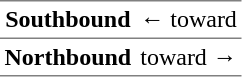<table border="1" cellspacing="0" cellpadding="3" frame="hsides" rules="rows">
<tr>
<th><span>Southbound</span></th>
<td>←  toward </td>
</tr>
<tr>
<th><span>Northbound</span></th>
<td>  toward  →</td>
</tr>
</table>
